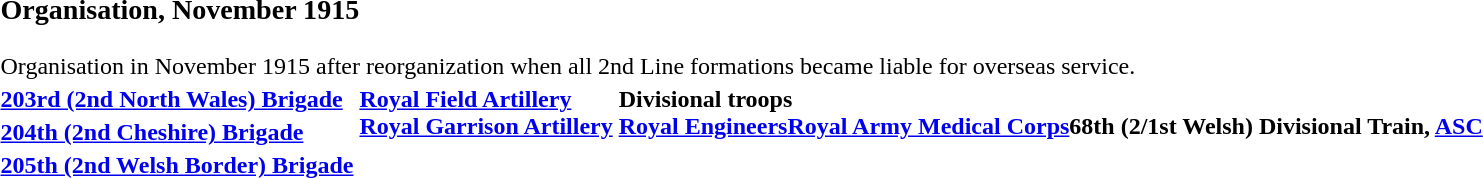<table>
<tr>
<td colspan="3"><br><h3>Organisation, November 1915</h3>Organisation in November 1915 after reorganization when all 2nd Line formations became liable for overseas service.</td>
</tr>
<tr valign="top">
<td><strong><a href='#'>203rd (2nd North Wales) Brigade</a></strong><br></td>
<td rowspan=3><strong><a href='#'>Royal Field Artillery</a></strong><br><strong><a href='#'>Royal Garrison Artillery</a></strong></td>
<td rowspan=3><strong>Divisional troops</strong><br><strong><a href='#'>Royal Engineers</a></strong><strong><a href='#'>Royal Army Medical Corps</a></strong><strong>68th (2/1st Welsh) Divisional Train, <a href='#'>ASC</a></strong></td>
</tr>
<tr valign="top">
<td><strong><a href='#'>204th (2nd Cheshire) Brigade</a></strong><br></td>
</tr>
<tr valign="top">
<td><strong><a href='#'>205th (2nd Welsh Border) Brigade</a></strong><br></td>
</tr>
<tr>
</tr>
</table>
